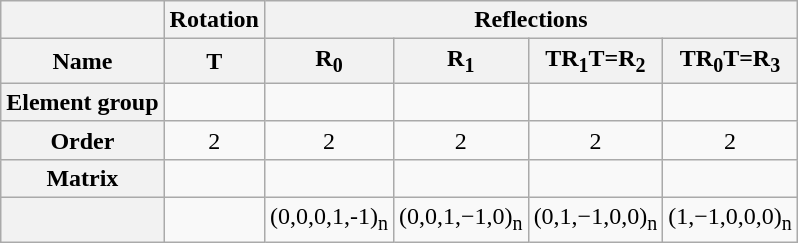<table class=wikitable>
<tr>
<th></th>
<th>Rotation</th>
<th colspan=4>Reflections</th>
</tr>
<tr>
<th>Name</th>
<th>T</th>
<th>R<sub>0</sub></th>
<th>R<sub>1</sub></th>
<th>TR<sub>1</sub>T=R<sub>2</sub></th>
<th>TR<sub>0</sub>T=R<sub>3</sub></th>
</tr>
<tr align=center>
<th>Element group</th>
<td></td>
<td></td>
<td></td>
<td></td>
<td></td>
</tr>
<tr align=center>
<th>Order</th>
<td>2</td>
<td>2</td>
<td>2</td>
<td>2</td>
<td>2</td>
</tr>
<tr>
<th>Matrix</th>
<td><br></td>
<td><br></td>
<td><br></td>
<td><br></td>
<td><br></td>
</tr>
<tr align=center>
<th></th>
<td></td>
<td>(0,0,0,1,-1)<sub>n</sub></td>
<td>(0,0,1,−1,0)<sub>n</sub></td>
<td>(0,1,−1,0,0)<sub>n</sub></td>
<td>(1,−1,0,0,0)<sub>n</sub></td>
</tr>
</table>
